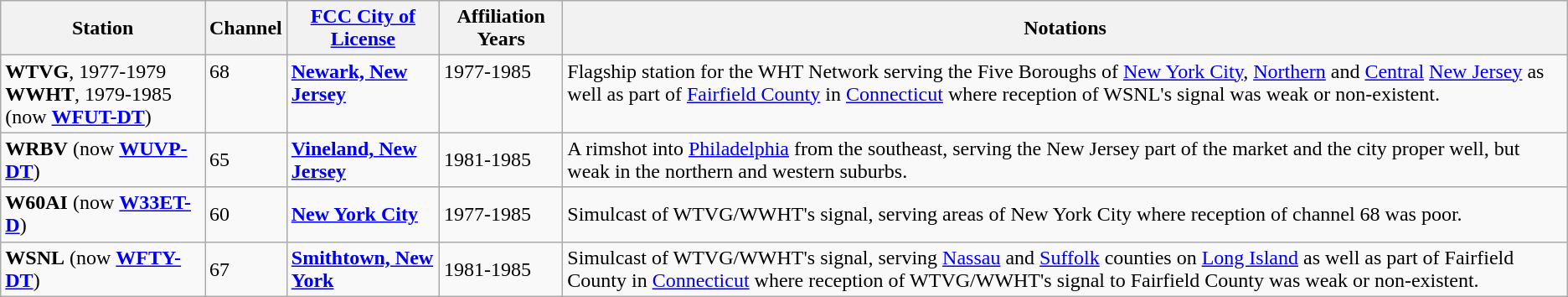<table class="wikitable">
<tr>
<th>Station</th>
<th>Channel</th>
<th><a href='#'>FCC City of License</a></th>
<th>Affiliation Years</th>
<th>Notations</th>
</tr>
<tr style="vertical-align: top; text-align: left;">
<td><strong>WTVG</strong>, 1977-1979<br><strong>WWHT</strong>, 1979-1985 (now <strong><a href='#'>WFUT-DT</a></strong>)</td>
<td>68</td>
<td><strong><a href='#'>Newark, New Jersey</a></strong></td>
<td>1977-1985</td>
<td>Flagship station for the WHT Network serving the Five Boroughs of <a href='#'>New York City</a>, <a href='#'>Northern</a> and <a href='#'>Central</a> <a href='#'>New Jersey</a> as well as part of <a href='#'>Fairfield County</a> in <a href='#'>Connecticut</a> where reception of WSNL's signal was weak or non-existent.</td>
</tr>
<tr>
<td><strong>WRBV</strong> (now <strong><a href='#'>WUVP-DT</a></strong>)</td>
<td>65</td>
<td><strong><a href='#'>Vineland, New Jersey</a></strong></td>
<td>1981-1985</td>
<td>A rimshot into <a href='#'>Philadelphia</a> from the southeast, serving the New Jersey part of the market and the city proper well, but weak in the northern and western suburbs.</td>
</tr>
<tr>
<td><strong>W60AI</strong> (now <strong><a href='#'>W33ET-D</a></strong>)</td>
<td>60</td>
<td><strong><a href='#'>New York City</a></strong></td>
<td>1977-1985</td>
<td>Simulcast of WTVG/WWHT's signal, serving areas of New York City where reception of channel 68 was poor.</td>
</tr>
<tr>
<td><strong>WSNL</strong> (now <strong><a href='#'>WFTY-DT</a></strong>)</td>
<td>67</td>
<td><strong><a href='#'>Smithtown, New York</a></strong></td>
<td>1981-1985</td>
<td>Simulcast of WTVG/WWHT's signal, serving <a href='#'>Nassau</a> and <a href='#'>Suffolk</a> counties on <a href='#'>Long Island</a> as well as part of Fairfield County in <a href='#'>Connecticut</a> where reception of WTVG/WWHT's signal to Fairfield County was weak or non-existent.</td>
</tr>
</table>
